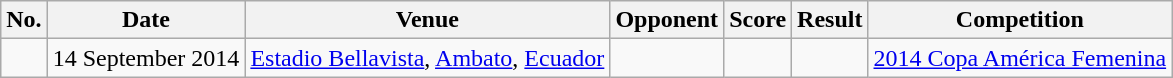<table class="wikitable">
<tr>
<th>No.</th>
<th>Date</th>
<th>Venue</th>
<th>Opponent</th>
<th>Score</th>
<th>Result</th>
<th>Competition</th>
</tr>
<tr>
<td></td>
<td>14 September 2014</td>
<td><a href='#'>Estadio Bellavista</a>, <a href='#'>Ambato</a>, <a href='#'>Ecuador</a></td>
<td></td>
<td></td>
<td></td>
<td><a href='#'>2014 Copa América Femenina</a></td>
</tr>
</table>
